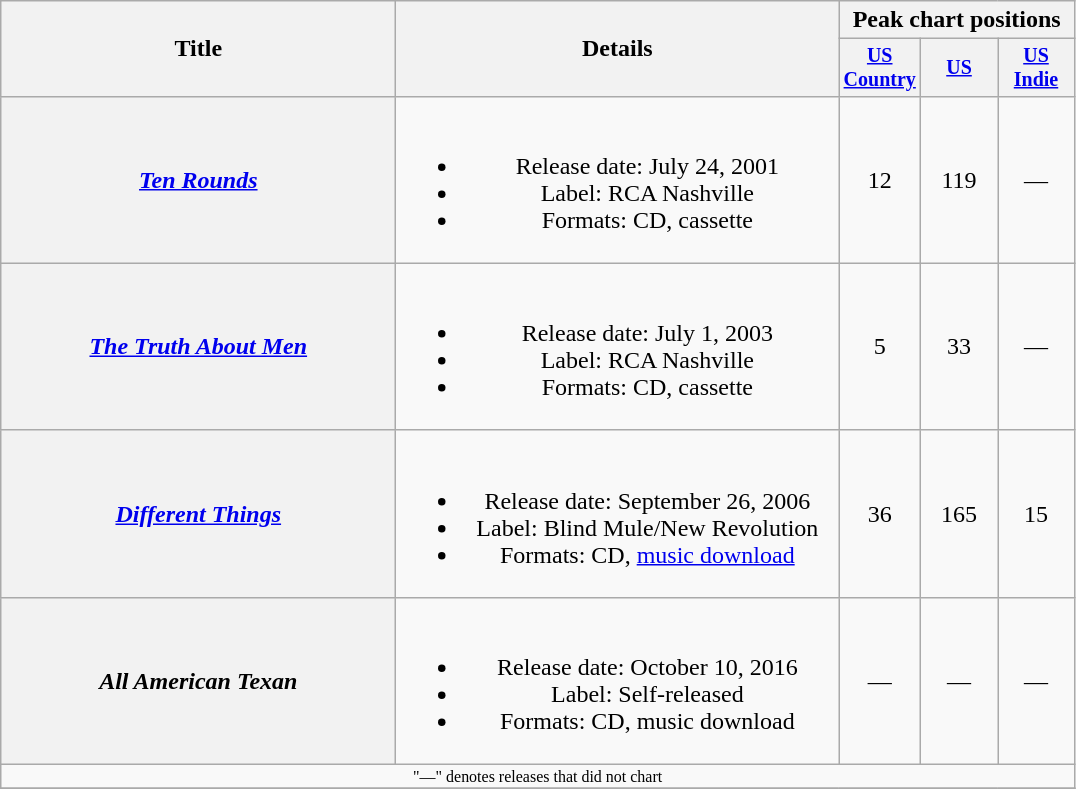<table class="wikitable plainrowheaders" style="text-align:center;">
<tr>
<th rowspan="2" style="width:16em;">Title</th>
<th rowspan="2" style="width:18em;">Details</th>
<th colspan="3">Peak chart positions</th>
</tr>
<tr style="font-size:smaller;">
<th width="45"><a href='#'>US Country</a><br></th>
<th width="45"><a href='#'>US</a><br></th>
<th width="45"><a href='#'>US<br>Indie</a><br></th>
</tr>
<tr>
<th scope="row"><em><a href='#'>Ten Rounds</a></em></th>
<td><br><ul><li>Release date: July 24, 2001</li><li>Label: RCA Nashville</li><li>Formats: CD, cassette</li></ul></td>
<td>12</td>
<td>119</td>
<td>—</td>
</tr>
<tr>
<th scope="row"><em><a href='#'>The Truth About Men</a></em></th>
<td><br><ul><li>Release date: July 1, 2003</li><li>Label: RCA Nashville</li><li>Formats: CD, cassette</li></ul></td>
<td>5</td>
<td>33</td>
<td>—</td>
</tr>
<tr>
<th scope="row"><em><a href='#'>Different Things</a></em></th>
<td><br><ul><li>Release date: September 26, 2006</li><li>Label: Blind Mule/New Revolution</li><li>Formats: CD, <a href='#'>music download</a></li></ul></td>
<td>36</td>
<td>165</td>
<td>15</td>
</tr>
<tr>
<th scope="row"><em>All American Texan</em></th>
<td><br><ul><li>Release date: October 10, 2016</li><li>Label: Self-released</li><li>Formats: CD, music download</li></ul></td>
<td>—</td>
<td>—</td>
<td>—</td>
</tr>
<tr>
<td colspan="5" style="font-size:8pt">"—" denotes releases that did not chart</td>
</tr>
<tr>
</tr>
</table>
